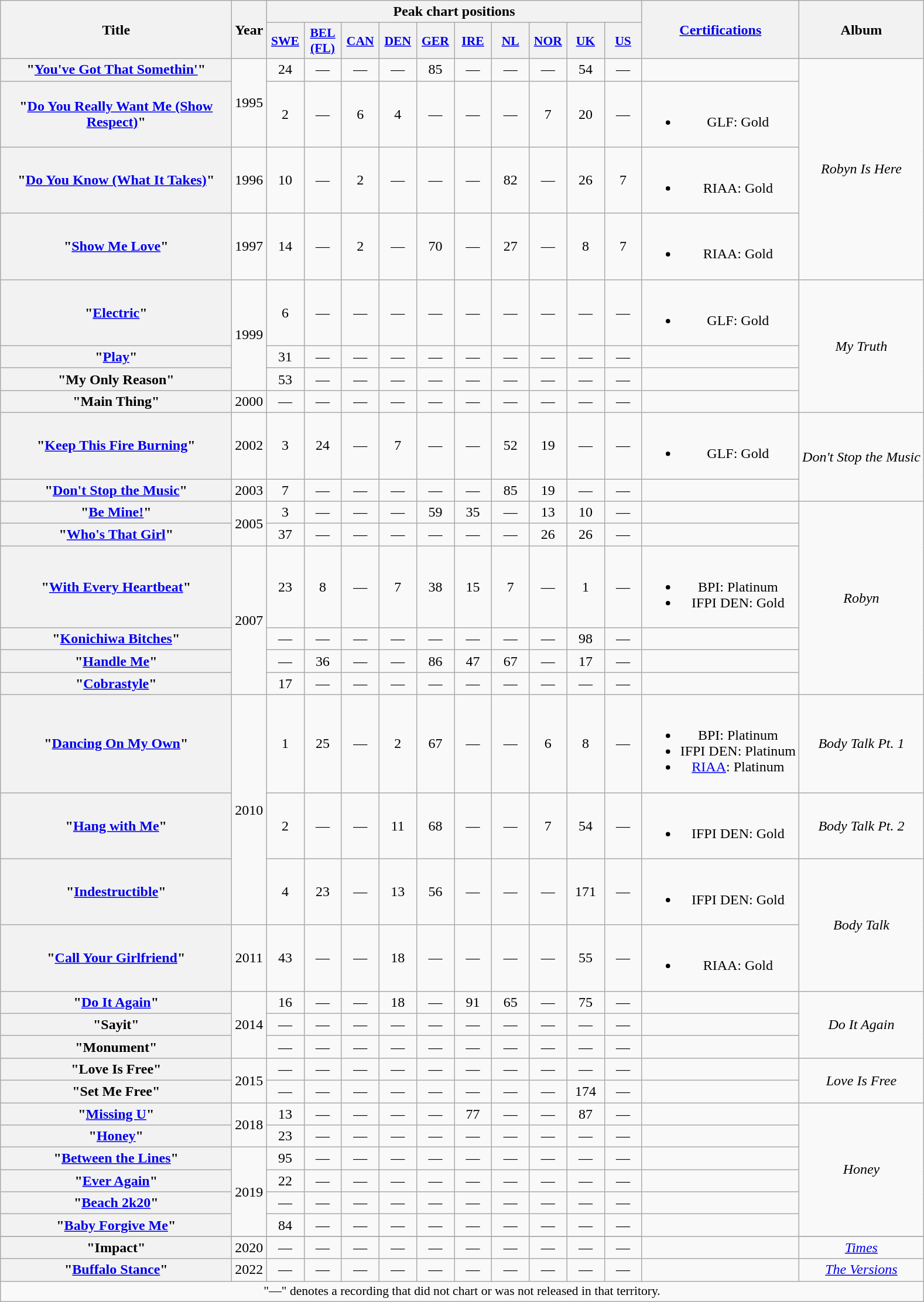<table class="wikitable plainrowheaders" style="text-align:center;">
<tr>
<th scope="col" rowspan="2" style="width:16em;">Title</th>
<th scope="col" rowspan="2">Year</th>
<th scope="col" colspan="10">Peak chart positions</th>
<th scope="col" rowspan="2"><a href='#'>Certifications</a></th>
<th scope="col" rowspan="2">Album</th>
</tr>
<tr>
<th scope="col" style="width:2.5em;font-size:90%;"><a href='#'>SWE</a><br></th>
<th scope="col" style="width:2.5em;font-size:90%;"><a href='#'>BEL (FL)</a><br></th>
<th scope="col" style="width:2.5em;font-size:90%;"><a href='#'>CAN</a><br></th>
<th scope="col" style="width:2.5em;font-size:90%;"><a href='#'>DEN</a><br></th>
<th scope="col" style="width:2.5em;font-size:90%;"><a href='#'>GER</a><br></th>
<th scope="col" style="width:2.5em;font-size:90%;"><a href='#'>IRE</a><br></th>
<th scope="col" style="width:2.5em;font-size:90%;"><a href='#'>NL</a><br></th>
<th scope="col" style="width:2.5em;font-size:90%;"><a href='#'>NOR</a><br></th>
<th scope="col" style="width:2.5em;font-size:90%;"><a href='#'>UK</a><br></th>
<th scope="col" style="width:2.5em;font-size:90%;"><a href='#'>US</a><br></th>
</tr>
<tr>
<th scope="row">"<a href='#'>You've Got That Somethin'</a>"</th>
<td rowspan="2">1995</td>
<td>24</td>
<td>—</td>
<td>—</td>
<td>—</td>
<td>85</td>
<td>—</td>
<td>—</td>
<td>—</td>
<td>54</td>
<td>—</td>
<td></td>
<td rowspan="4"><em>Robyn Is Here</em></td>
</tr>
<tr>
<th scope="row">"<a href='#'>Do You Really Want Me (Show Respect)</a>"</th>
<td>2</td>
<td>—</td>
<td>6</td>
<td>4</td>
<td>—</td>
<td>—</td>
<td>—</td>
<td>7</td>
<td>20</td>
<td>—</td>
<td><br><ul><li>GLF: Gold</li></ul></td>
</tr>
<tr>
<th scope="row">"<a href='#'>Do You Know (What It Takes)</a>"</th>
<td>1996</td>
<td>10</td>
<td>—</td>
<td>2</td>
<td>—</td>
<td>—</td>
<td>—</td>
<td>82</td>
<td>—</td>
<td>26</td>
<td>7</td>
<td><br><ul><li>RIAA: Gold</li></ul></td>
</tr>
<tr>
<th scope="row">"<a href='#'>Show Me Love</a>"</th>
<td>1997</td>
<td>14</td>
<td>—</td>
<td>2</td>
<td>—</td>
<td>70</td>
<td>—</td>
<td>27</td>
<td>—</td>
<td>8</td>
<td>7</td>
<td><br><ul><li>RIAA: Gold</li></ul></td>
</tr>
<tr>
<th scope="row">"<a href='#'>Electric</a>"</th>
<td rowspan="3">1999</td>
<td>6</td>
<td>—</td>
<td>—</td>
<td>—</td>
<td>—</td>
<td>—</td>
<td>—</td>
<td>—</td>
<td>—</td>
<td>—</td>
<td><br><ul><li>GLF: Gold</li></ul></td>
<td rowspan="4"><em>My Truth</em></td>
</tr>
<tr>
<th scope="row">"<a href='#'>Play</a>"</th>
<td>31</td>
<td>—</td>
<td>—</td>
<td>—</td>
<td>—</td>
<td>—</td>
<td>—</td>
<td>—</td>
<td>—</td>
<td>—</td>
<td></td>
</tr>
<tr>
<th scope="row">"My Only Reason"</th>
<td>53</td>
<td>—</td>
<td>—</td>
<td>—</td>
<td>—</td>
<td>—</td>
<td>—</td>
<td>—</td>
<td>—</td>
<td>—</td>
<td></td>
</tr>
<tr>
<th scope="row">"Main Thing"</th>
<td>2000</td>
<td>—</td>
<td>—</td>
<td>—</td>
<td>—</td>
<td>—</td>
<td>—</td>
<td>—</td>
<td>—</td>
<td>—</td>
<td>—</td>
</tr>
<tr>
<th scope="row">"<a href='#'>Keep This Fire Burning</a>"</th>
<td>2002</td>
<td>3</td>
<td>24</td>
<td>—</td>
<td>7</td>
<td>—</td>
<td>—</td>
<td>52</td>
<td>19</td>
<td>—</td>
<td>—</td>
<td><br><ul><li>GLF: Gold</li></ul></td>
<td rowspan="2"><em>Don't Stop the Music</em></td>
</tr>
<tr>
<th scope="row">"<a href='#'>Don't Stop the Music</a>"</th>
<td>2003</td>
<td>7</td>
<td>—</td>
<td>—</td>
<td>—</td>
<td>—</td>
<td>—</td>
<td>85</td>
<td>19</td>
<td>—</td>
<td>—</td>
<td></td>
</tr>
<tr>
<th scope="row">"<a href='#'>Be Mine!</a>"</th>
<td rowspan="2">2005</td>
<td>3</td>
<td>—</td>
<td>—</td>
<td>—</td>
<td>59</td>
<td>35</td>
<td>—</td>
<td>13</td>
<td>10</td>
<td>—</td>
<td></td>
<td rowspan="6"><em>Robyn</em></td>
</tr>
<tr>
<th scope="row">"<a href='#'>Who's That Girl</a>"</th>
<td>37</td>
<td>—</td>
<td>—</td>
<td>—</td>
<td>—</td>
<td>—</td>
<td>—</td>
<td>26</td>
<td>26</td>
<td>—</td>
<td></td>
</tr>
<tr>
<th scope="row">"<a href='#'>With Every Heartbeat</a>" <br></th>
<td rowspan="4">2007</td>
<td>23</td>
<td>8</td>
<td>—</td>
<td>7</td>
<td>38</td>
<td>15</td>
<td>7</td>
<td>—</td>
<td>1</td>
<td>—</td>
<td><br><ul><li>BPI: Platinum</li><li>IFPI DEN: Gold</li></ul></td>
</tr>
<tr>
<th scope="row">"<a href='#'>Konichiwa Bitches</a>"</th>
<td>—</td>
<td>—</td>
<td>—</td>
<td>—</td>
<td>—</td>
<td>—</td>
<td>—</td>
<td>—</td>
<td>98</td>
<td>—</td>
<td></td>
</tr>
<tr>
<th scope="row">"<a href='#'>Handle Me</a>"</th>
<td>—</td>
<td>36</td>
<td>—</td>
<td>—</td>
<td>86</td>
<td>47</td>
<td>67</td>
<td>—</td>
<td>17</td>
<td>—</td>
<td></td>
</tr>
<tr>
<th scope="row">"<a href='#'>Cobrastyle</a>"</th>
<td>17</td>
<td>—</td>
<td>—</td>
<td>—</td>
<td>—</td>
<td>—</td>
<td>—</td>
<td>—</td>
<td>—</td>
<td>—</td>
<td></td>
</tr>
<tr>
<th scope="row">"<a href='#'>Dancing On My Own</a>"</th>
<td rowspan="3">2010</td>
<td>1</td>
<td>25</td>
<td>—</td>
<td>2</td>
<td>67</td>
<td>—</td>
<td>—</td>
<td>6</td>
<td>8</td>
<td>—</td>
<td><br><ul><li>BPI: Platinum</li><li>IFPI DEN: Platinum</li><li><a href='#'>RIAA</a>: Platinum</li></ul></td>
<td><em>Body Talk Pt. 1</em></td>
</tr>
<tr>
<th scope="row">"<a href='#'>Hang with Me</a>"</th>
<td>2</td>
<td>—</td>
<td>—</td>
<td>11</td>
<td>68</td>
<td>—</td>
<td>—</td>
<td>7</td>
<td>54</td>
<td>—</td>
<td><br><ul><li>IFPI DEN: Gold</li></ul></td>
<td><em>Body Talk Pt. 2</em></td>
</tr>
<tr>
<th scope="row">"<a href='#'>Indestructible</a>"</th>
<td>4</td>
<td>23</td>
<td>—</td>
<td>13</td>
<td>56</td>
<td>—</td>
<td>—</td>
<td>—</td>
<td>171</td>
<td>—</td>
<td><br><ul><li>IFPI DEN: Gold</li></ul></td>
<td rowspan="2"><em>Body Talk</em></td>
</tr>
<tr>
<th scope="row">"<a href='#'>Call Your Girlfriend</a>"</th>
<td>2011</td>
<td>43</td>
<td>—</td>
<td>—</td>
<td>18</td>
<td>—</td>
<td>—</td>
<td>—</td>
<td>—</td>
<td>55</td>
<td>—</td>
<td><br><ul><li>RIAA: Gold</li></ul></td>
</tr>
<tr>
<th scope="row">"<a href='#'>Do It Again</a>" <br></th>
<td rowspan="3">2014</td>
<td>16</td>
<td>—</td>
<td>—</td>
<td>18</td>
<td>—</td>
<td>91</td>
<td>65</td>
<td>—</td>
<td>75</td>
<td>—</td>
<td></td>
<td rowspan="3"><em>Do It Again</em></td>
</tr>
<tr>
<th scope="row">"Sayit" <br></th>
<td>—</td>
<td>—</td>
<td>—</td>
<td>—</td>
<td>—</td>
<td>—</td>
<td>—</td>
<td>—</td>
<td>—</td>
<td>—</td>
<td></td>
</tr>
<tr>
<th scope="row">"Monument" <br></th>
<td>—</td>
<td>—</td>
<td>—</td>
<td>—</td>
<td>—</td>
<td>—</td>
<td>—</td>
<td>—</td>
<td>—</td>
<td>—</td>
<td></td>
</tr>
<tr>
<th scope="row">"Love Is Free" <br></th>
<td rowspan="2">2015</td>
<td>—</td>
<td>—</td>
<td>—</td>
<td>—</td>
<td>—</td>
<td>—</td>
<td>—</td>
<td>—</td>
<td>—</td>
<td>—</td>
<td></td>
<td rowspan="2"><em>Love Is Free</em></td>
</tr>
<tr>
<th scope="row">"Set Me Free" <br></th>
<td>—</td>
<td>—</td>
<td>—</td>
<td>—</td>
<td>—</td>
<td>—</td>
<td>—</td>
<td>—</td>
<td>174</td>
<td>—</td>
<td></td>
</tr>
<tr>
<th scope="row">"<a href='#'>Missing U</a>"</th>
<td rowspan="2">2018</td>
<td>13</td>
<td>—</td>
<td>—</td>
<td>—</td>
<td>—</td>
<td>77</td>
<td>—</td>
<td>—</td>
<td>87</td>
<td>—</td>
<td></td>
<td rowspan="6"><em>Honey</em></td>
</tr>
<tr>
<th scope="row">"<a href='#'>Honey</a>"</th>
<td>23</td>
<td>—</td>
<td>—</td>
<td>—</td>
<td>—</td>
<td>—</td>
<td>—</td>
<td>—</td>
<td>—</td>
<td>—</td>
<td></td>
</tr>
<tr>
<th scope="row">"<a href='#'>Between the Lines</a>"</th>
<td rowspan="4">2019</td>
<td>95</td>
<td>—</td>
<td>—</td>
<td>—</td>
<td>—</td>
<td>—</td>
<td>—</td>
<td>—</td>
<td>—</td>
<td>—</td>
</tr>
<tr>
<th scope="row">"<a href='#'>Ever Again</a>"</th>
<td>22</td>
<td>—</td>
<td>—</td>
<td>—</td>
<td>—</td>
<td>—</td>
<td>—</td>
<td>—</td>
<td>—</td>
<td>—</td>
<td></td>
</tr>
<tr>
<th scope="row">"<a href='#'>Beach 2k20</a>"</th>
<td>—</td>
<td>—</td>
<td>—</td>
<td>—</td>
<td>—</td>
<td>—</td>
<td>—</td>
<td>—</td>
<td>—</td>
<td>—</td>
<td></td>
</tr>
<tr>
<th scope="row">"<a href='#'>Baby Forgive Me</a>"</th>
<td>84</td>
<td>—</td>
<td>—</td>
<td>—</td>
<td>—</td>
<td>—</td>
<td>—</td>
<td>—</td>
<td>—</td>
<td>—</td>
</tr>
<tr>
</tr>
<tr>
<th scope="row">"Impact" <br></th>
<td>2020</td>
<td>—</td>
<td>—</td>
<td>—</td>
<td>—</td>
<td>—</td>
<td>—</td>
<td>—</td>
<td>—</td>
<td>—</td>
<td>—</td>
<td></td>
<td><em><a href='#'>Times</a></em></td>
</tr>
<tr>
<th scope="row">"<a href='#'>Buffalo Stance</a>" <br></th>
<td>2022</td>
<td>—</td>
<td>—</td>
<td>—</td>
<td>—</td>
<td>—</td>
<td>—</td>
<td>—</td>
<td>—</td>
<td>—</td>
<td>—</td>
<td></td>
<td><em><a href='#'>The Versions</a></em></td>
</tr>
<tr>
<td colspan="15" style="font-size:90%">"—" denotes a recording that did not chart or was not released in that territory.</td>
</tr>
</table>
